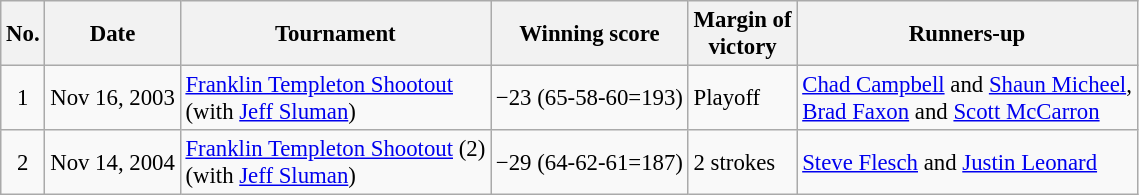<table class="wikitable" style="font-size:95%;">
<tr>
<th>No.</th>
<th>Date</th>
<th>Tournament</th>
<th>Winning score</th>
<th>Margin of<br>victory</th>
<th>Runners-up</th>
</tr>
<tr>
<td align=center>1</td>
<td align=right>Nov 16, 2003</td>
<td><a href='#'>Franklin Templeton Shootout</a><br>(with  <a href='#'>Jeff Sluman</a>)</td>
<td>−23 (65-58-60=193)</td>
<td>Playoff</td>
<td> <a href='#'>Chad Campbell</a> and  <a href='#'>Shaun Micheel</a>,<br> <a href='#'>Brad Faxon</a> and  <a href='#'>Scott McCarron</a></td>
</tr>
<tr>
<td align=center>2</td>
<td align=right>Nov 14, 2004</td>
<td><a href='#'>Franklin Templeton Shootout</a> (2)<br>(with  <a href='#'>Jeff Sluman</a>)</td>
<td>−29 (64-62-61=187)</td>
<td>2 strokes</td>
<td> <a href='#'>Steve Flesch</a> and  <a href='#'>Justin Leonard</a></td>
</tr>
</table>
